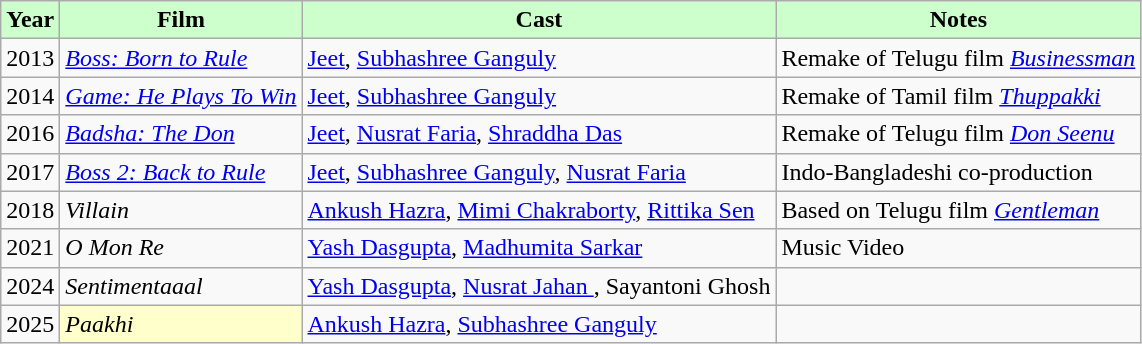<table class="wikitable">
<tr>
<th style="background:#cfc; text-align:center;"><strong>Year</strong></th>
<th style="background:#cfc; text-align:center;"><strong>Film</strong></th>
<th style="background:#cfc; text-align:center;"><strong>Cast</strong></th>
<th style="background:#cfc; text-align:center;"><strong>Notes</strong></th>
</tr>
<tr>
<td>2013</td>
<td><em><a href='#'>Boss: Born to Rule</a></em></td>
<td><a href='#'>Jeet</a>, <a href='#'>Subhashree Ganguly</a></td>
<td>Remake of Telugu film <em><a href='#'>Businessman</a></em>  </td>
</tr>
<tr>
<td>2014</td>
<td><em><a href='#'>Game: He Plays To Win</a></em></td>
<td><a href='#'>Jeet</a>, <a href='#'>Subhashree Ganguly</a></td>
<td>Remake of Tamil film <em><a href='#'>Thuppakki</a></em> </td>
</tr>
<tr>
<td>2016</td>
<td><em><a href='#'>Badsha: The Don</a></em></td>
<td><a href='#'>Jeet</a>, <a href='#'>Nusrat Faria</a>, <a href='#'>Shraddha Das</a></td>
<td>Remake of Telugu film <em><a href='#'>Don Seenu</a></em> </td>
</tr>
<tr>
<td>2017</td>
<td><em><a href='#'>Boss 2: Back to Rule</a></em></td>
<td><a href='#'>Jeet</a>, <a href='#'>Subhashree Ganguly</a>, <a href='#'>Nusrat Faria</a></td>
<td>Indo-Bangladeshi co-production</td>
</tr>
<tr>
<td>2018</td>
<td><em>Villain</em></td>
<td><a href='#'>Ankush Hazra</a>, <a href='#'>Mimi Chakraborty</a>, <a href='#'>Rittika Sen</a></td>
<td>Based on Telugu film <em><a href='#'>Gentleman</a></em></td>
</tr>
<tr>
<td>2021</td>
<td><em>O Mon Re</em></td>
<td><a href='#'>Yash Dasgupta</a>, <a href='#'>Madhumita Sarkar</a></td>
<td>Music Video</td>
</tr>
<tr>
<td>2024</td>
<td><em>Sentimentaaal</em></td>
<td><a href='#'>Yash Dasgupta</a>, <a href='#'>Nusrat Jahan </a>, Sayantoni Ghosh</td>
<td></td>
</tr>
<tr>
<td>2025</td>
<td style="background:#ffc;"><em>Paakhi</em></td>
<td><a href='#'>Ankush Hazra</a>, <a href='#'>Subhashree Ganguly</a></td>
<td></td>
</tr>
</table>
